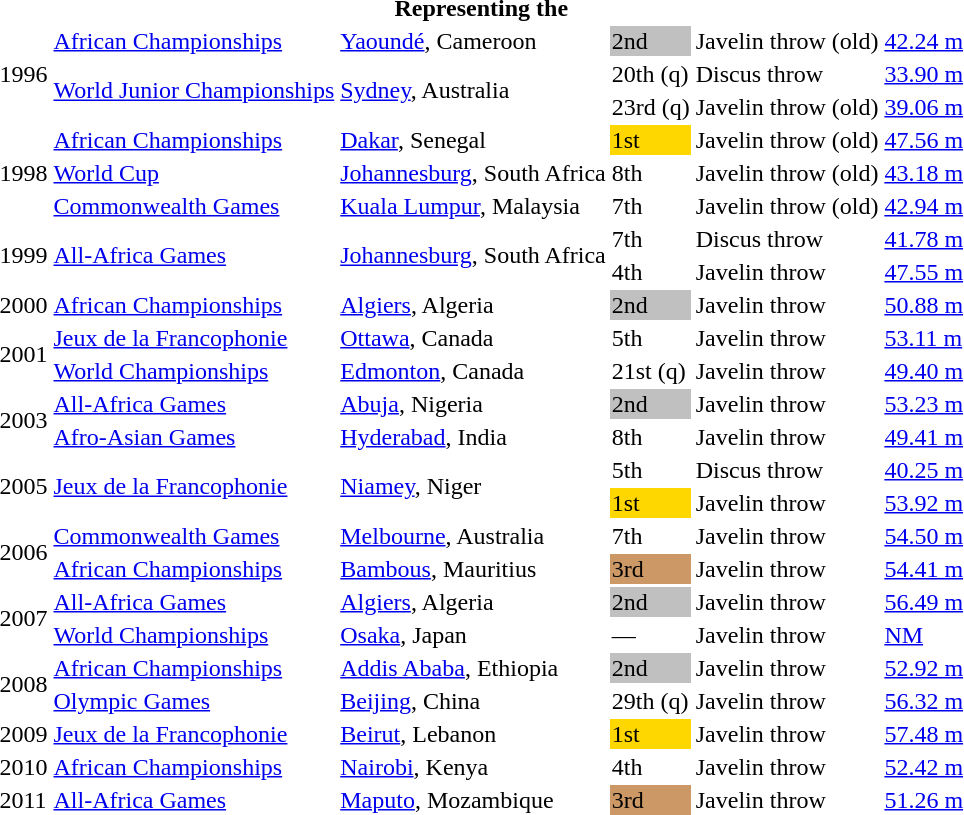<table>
<tr>
<th colspan="6">Representing the </th>
</tr>
<tr>
<td rowspan=3>1996</td>
<td><a href='#'>African Championships</a></td>
<td><a href='#'>Yaoundé</a>, Cameroon</td>
<td bgcolor="silver">2nd</td>
<td>Javelin throw (old)</td>
<td><a href='#'>42.24 m</a></td>
</tr>
<tr>
<td rowspan=2><a href='#'>World Junior Championships</a></td>
<td rowspan=2><a href='#'>Sydney</a>, Australia</td>
<td>20th (q)</td>
<td>Discus throw</td>
<td><a href='#'>33.90 m</a></td>
</tr>
<tr>
<td>23rd (q)</td>
<td>Javelin throw (old)</td>
<td><a href='#'>39.06 m</a></td>
</tr>
<tr>
<td rowspan=3>1998</td>
<td><a href='#'>African Championships</a></td>
<td><a href='#'>Dakar</a>, Senegal</td>
<td bgcolor="gold">1st</td>
<td>Javelin throw (old)</td>
<td><a href='#'>47.56 m</a></td>
</tr>
<tr>
<td><a href='#'>World Cup</a></td>
<td><a href='#'>Johannesburg</a>, South Africa</td>
<td>8th</td>
<td>Javelin throw (old)</td>
<td><a href='#'>43.18 m</a></td>
</tr>
<tr>
<td><a href='#'>Commonwealth Games</a></td>
<td><a href='#'>Kuala Lumpur</a>, Malaysia</td>
<td>7th</td>
<td>Javelin throw (old)</td>
<td><a href='#'>42.94 m</a></td>
</tr>
<tr>
<td rowspan=2>1999</td>
<td rowspan=2><a href='#'>All-Africa Games</a></td>
<td rowspan=2><a href='#'>Johannesburg</a>, South Africa</td>
<td>7th</td>
<td>Discus throw</td>
<td><a href='#'>41.78 m</a></td>
</tr>
<tr>
<td>4th</td>
<td>Javelin throw</td>
<td><a href='#'>47.55 m</a></td>
</tr>
<tr>
<td>2000</td>
<td><a href='#'>African Championships</a></td>
<td><a href='#'>Algiers</a>, Algeria</td>
<td bgcolor="silver">2nd</td>
<td>Javelin throw</td>
<td><a href='#'>50.88 m</a></td>
</tr>
<tr>
<td rowspan=2>2001</td>
<td><a href='#'>Jeux de la Francophonie</a></td>
<td><a href='#'>Ottawa</a>, Canada</td>
<td>5th</td>
<td>Javelin throw</td>
<td><a href='#'>53.11 m</a></td>
</tr>
<tr>
<td><a href='#'>World Championships</a></td>
<td><a href='#'>Edmonton</a>, Canada</td>
<td>21st (q)</td>
<td>Javelin throw</td>
<td><a href='#'>49.40 m</a></td>
</tr>
<tr>
<td rowspan=2>2003</td>
<td><a href='#'>All-Africa Games</a></td>
<td><a href='#'>Abuja</a>, Nigeria</td>
<td bgcolor="silver">2nd</td>
<td>Javelin throw</td>
<td><a href='#'>53.23 m</a></td>
</tr>
<tr>
<td><a href='#'>Afro-Asian Games</a></td>
<td><a href='#'>Hyderabad</a>, India</td>
<td>8th</td>
<td>Javelin throw</td>
<td><a href='#'>49.41 m</a></td>
</tr>
<tr>
<td rowspan=2>2005</td>
<td rowspan=2><a href='#'>Jeux de la Francophonie</a></td>
<td rowspan=2><a href='#'>Niamey</a>, Niger</td>
<td>5th</td>
<td>Discus throw</td>
<td><a href='#'>40.25 m</a></td>
</tr>
<tr>
<td bgcolor=gold>1st</td>
<td>Javelin throw</td>
<td><a href='#'>53.92 m</a></td>
</tr>
<tr>
<td rowspan=2>2006</td>
<td><a href='#'>Commonwealth Games</a></td>
<td><a href='#'>Melbourne</a>, Australia</td>
<td>7th</td>
<td>Javelin throw</td>
<td><a href='#'>54.50 m</a></td>
</tr>
<tr>
<td><a href='#'>African Championships</a></td>
<td><a href='#'>Bambous</a>, Mauritius</td>
<td bgcolor="cc9966">3rd</td>
<td>Javelin throw</td>
<td><a href='#'>54.41 m</a></td>
</tr>
<tr>
<td rowspan=2>2007</td>
<td><a href='#'>All-Africa Games</a></td>
<td><a href='#'>Algiers</a>, Algeria</td>
<td bgcolor="silver">2nd</td>
<td>Javelin throw</td>
<td><a href='#'>56.49 m</a></td>
</tr>
<tr>
<td><a href='#'>World Championships</a></td>
<td><a href='#'>Osaka</a>, Japan</td>
<td>—</td>
<td>Javelin throw</td>
<td><a href='#'>NM</a></td>
</tr>
<tr>
<td rowspan=2>2008</td>
<td><a href='#'>African Championships</a></td>
<td><a href='#'>Addis Ababa</a>, Ethiopia</td>
<td bgcolor="silver">2nd</td>
<td>Javelin throw</td>
<td><a href='#'>52.92 m</a></td>
</tr>
<tr>
<td><a href='#'>Olympic Games</a></td>
<td><a href='#'>Beijing</a>, China</td>
<td>29th (q)</td>
<td>Javelin throw</td>
<td><a href='#'>56.32 m</a></td>
</tr>
<tr>
<td>2009</td>
<td><a href='#'>Jeux de la Francophonie</a></td>
<td><a href='#'>Beirut</a>, Lebanon</td>
<td bgcolor=gold>1st</td>
<td>Javelin throw</td>
<td><a href='#'>57.48 m</a></td>
</tr>
<tr>
<td>2010</td>
<td><a href='#'>African Championships</a></td>
<td><a href='#'>Nairobi</a>, Kenya</td>
<td>4th</td>
<td>Javelin throw</td>
<td><a href='#'>52.42 m</a></td>
</tr>
<tr>
<td>2011</td>
<td><a href='#'>All-Africa Games</a></td>
<td><a href='#'>Maputo</a>, Mozambique</td>
<td bgcolor="cc9966">3rd</td>
<td>Javelin throw</td>
<td><a href='#'>51.26 m</a></td>
</tr>
</table>
